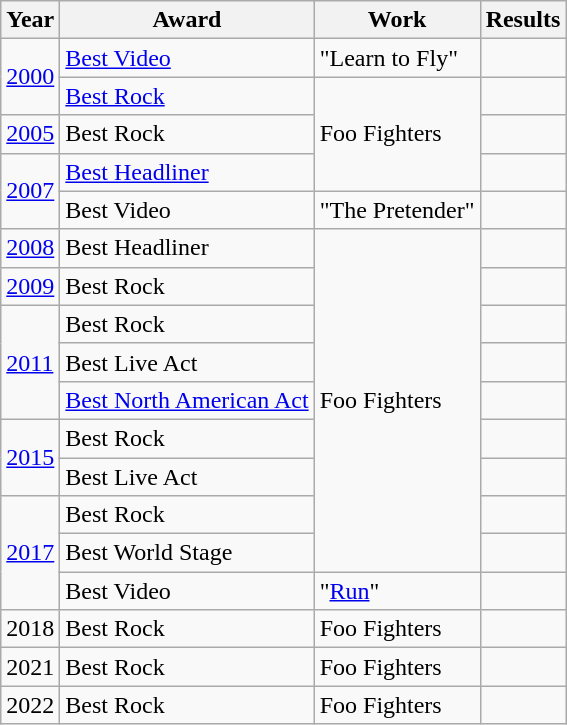<table class="wikitable">
<tr>
<th>Year</th>
<th>Award</th>
<th>Work</th>
<th>Results</th>
</tr>
<tr>
<td rowspan="2"><a href='#'>2000</a></td>
<td><a href='#'>Best Video</a></td>
<td>"Learn to Fly"</td>
<td></td>
</tr>
<tr>
<td><a href='#'>Best Rock</a></td>
<td rowspan="3">Foo Fighters</td>
<td></td>
</tr>
<tr>
<td><a href='#'>2005</a></td>
<td>Best Rock</td>
<td></td>
</tr>
<tr>
<td rowspan="2"><a href='#'>2007</a></td>
<td><a href='#'>Best Headliner</a></td>
<td></td>
</tr>
<tr>
<td>Best Video</td>
<td>"The Pretender"</td>
<td></td>
</tr>
<tr>
<td><a href='#'>2008</a></td>
<td>Best Headliner</td>
<td rowspan="9">Foo Fighters</td>
<td></td>
</tr>
<tr>
<td><a href='#'>2009</a></td>
<td>Best Rock</td>
<td></td>
</tr>
<tr>
<td rowspan="3"><a href='#'>2011</a></td>
<td>Best Rock</td>
<td></td>
</tr>
<tr>
<td>Best Live Act</td>
<td></td>
</tr>
<tr>
<td><a href='#'>Best North American Act</a></td>
<td></td>
</tr>
<tr>
<td rowspan="2"><a href='#'>2015</a></td>
<td>Best Rock</td>
<td></td>
</tr>
<tr>
<td>Best Live Act</td>
<td></td>
</tr>
<tr>
<td rowspan="3"><a href='#'>2017</a></td>
<td>Best Rock</td>
<td></td>
</tr>
<tr>
<td>Best World Stage</td>
<td></td>
</tr>
<tr>
<td>Best Video</td>
<td>"<a href='#'>Run</a>"</td>
<td></td>
</tr>
<tr>
<td>2018</td>
<td>Best Rock </td>
<td>Foo Fighters</td>
<td></td>
</tr>
<tr>
<td>2021</td>
<td>Best Rock</td>
<td>Foo Fighters</td>
<td></td>
</tr>
<tr>
<td>2022</td>
<td>Best Rock</td>
<td>Foo Fighters</td>
<td></td>
</tr>
</table>
